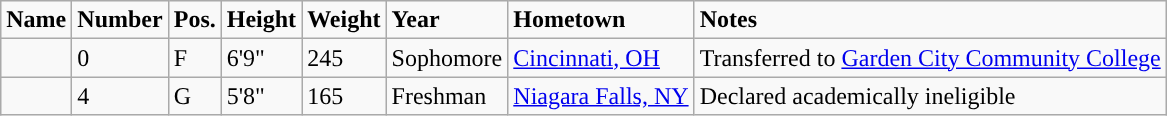<table class="wikitable sortable" border="1">
<tr>
<td><strong>Name</strong></td>
<td><strong>Number</strong></td>
<td><strong>Pos.</strong></td>
<td><strong>Height</strong></td>
<td><strong>Weight</strong></td>
<td><strong>Year</strong></td>
<td><strong>Hometown</strong></td>
<td><strong>Notes</strong></td>
</tr>
<tr>
<td></td>
<td>0</td>
<td>F</td>
<td>6'9"</td>
<td>245</td>
<td>Sophomore</td>
<td><a href='#'>Cincinnati, OH</a></td>
<td>Transferred to <a href='#'>Garden City Community College</a></td>
</tr>
<tr>
<td></td>
<td>4</td>
<td>G</td>
<td>5'8"</td>
<td>165</td>
<td>Freshman</td>
<td><a href='#'>Niagara Falls, NY</a></td>
<td>Declared academically ineligible</td>
</tr>
</table>
